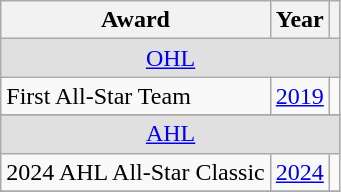<table class="wikitable">
<tr>
<th>Award</th>
<th>Year</th>
<th></th>
</tr>
<tr ALIGN="center" bgcolor="#e0e0e0">
<td colspan="3"><a href='#'>OHL</a></td>
</tr>
<tr>
<td>First All-Star Team</td>
<td><a href='#'>2019</a></td>
<td></td>
</tr>
<tr>
</tr>
<tr ALIGN="center" bgcolor="#e0e0e0">
<td colspan="3"><a href='#'>AHL</a></td>
</tr>
<tr>
<td>2024 AHL All-Star Classic</td>
<td><a href='#'>2024</a></td>
<td></td>
</tr>
<tr>
</tr>
</table>
